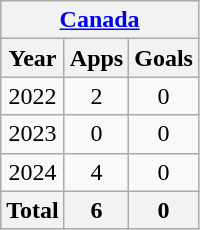<table class="wikitable" style="text-align:center">
<tr>
<th colspan=3><a href='#'>Canada</a></th>
</tr>
<tr>
<th>Year</th>
<th>Apps</th>
<th>Goals</th>
</tr>
<tr>
<td>2022</td>
<td>2</td>
<td>0</td>
</tr>
<tr>
<td>2023</td>
<td>0</td>
<td>0</td>
</tr>
<tr>
<td>2024</td>
<td>4</td>
<td>0</td>
</tr>
<tr>
<th>Total</th>
<th>6</th>
<th>0</th>
</tr>
</table>
